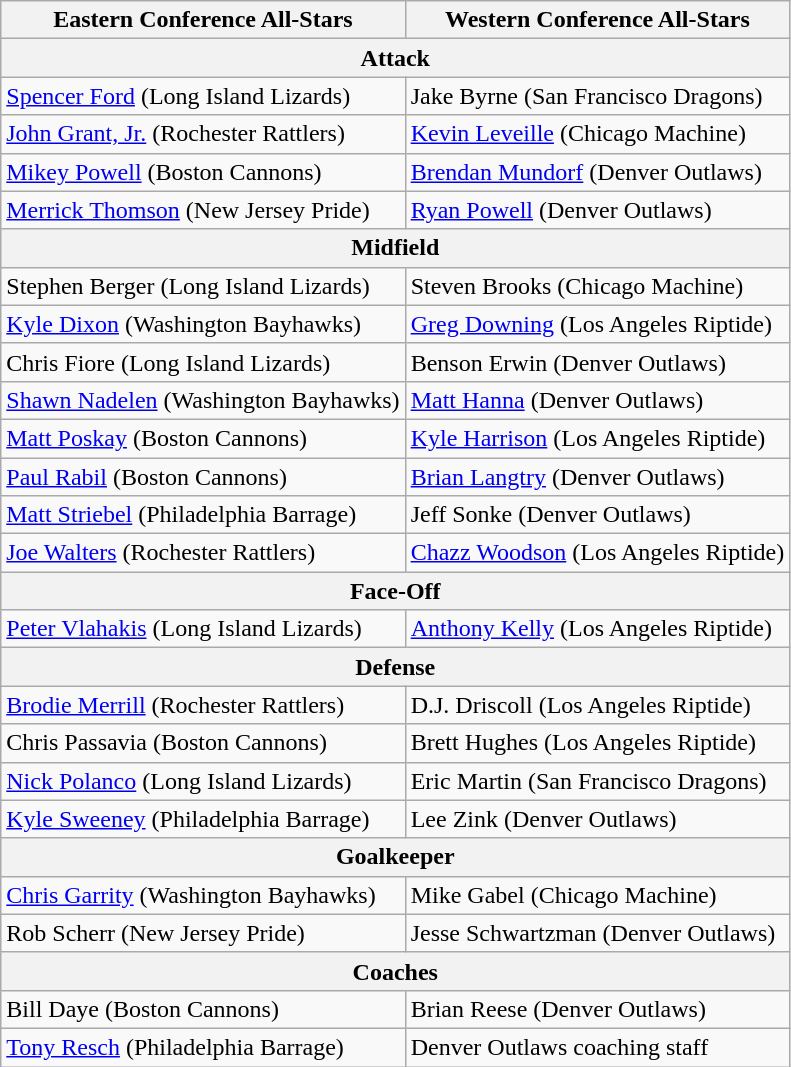<table class="wikitable">
<tr>
<th>Eastern Conference All-Stars</th>
<th>Western Conference All-Stars</th>
</tr>
<tr>
<th colspan="2">Attack</th>
</tr>
<tr>
<td><a href='#'>Spencer Ford</a> (Long Island Lizards)</td>
<td>Jake Byrne (San Francisco Dragons)</td>
</tr>
<tr>
<td><a href='#'>John Grant, Jr.</a> (Rochester Rattlers)</td>
<td><a href='#'>Kevin Leveille</a> (Chicago Machine)</td>
</tr>
<tr>
<td><a href='#'>Mikey Powell</a> (Boston Cannons)</td>
<td><a href='#'>Brendan Mundorf</a> (Denver Outlaws)</td>
</tr>
<tr>
<td><a href='#'>Merrick Thomson</a> (New Jersey Pride)</td>
<td><a href='#'>Ryan Powell</a> (Denver Outlaws)</td>
</tr>
<tr>
<th colspan="2">Midfield</th>
</tr>
<tr>
<td>Stephen Berger (Long Island Lizards)</td>
<td>Steven Brooks (Chicago Machine)</td>
</tr>
<tr>
<td><a href='#'>Kyle Dixon</a> (Washington Bayhawks)</td>
<td><a href='#'>Greg Downing</a> (Los Angeles Riptide)</td>
</tr>
<tr>
<td>Chris Fiore (Long Island Lizards)</td>
<td>Benson Erwin (Denver Outlaws)</td>
</tr>
<tr>
<td><a href='#'>Shawn Nadelen</a> (Washington Bayhawks)</td>
<td><a href='#'>Matt Hanna</a> (Denver Outlaws)</td>
</tr>
<tr>
<td><a href='#'>Matt Poskay</a> (Boston Cannons)</td>
<td><a href='#'>Kyle Harrison</a> (Los Angeles Riptide)</td>
</tr>
<tr>
<td><a href='#'>Paul Rabil</a> (Boston Cannons)</td>
<td><a href='#'>Brian Langtry</a> (Denver Outlaws)</td>
</tr>
<tr>
<td><a href='#'>Matt Striebel</a> (Philadelphia Barrage)</td>
<td>Jeff Sonke (Denver Outlaws)</td>
</tr>
<tr>
<td><a href='#'>Joe Walters</a> (Rochester Rattlers)</td>
<td><a href='#'>Chazz Woodson</a> (Los Angeles Riptide)</td>
</tr>
<tr>
<th colspan="2">Face-Off</th>
</tr>
<tr>
<td><a href='#'>Peter Vlahakis</a> (Long Island Lizards)</td>
<td><a href='#'>Anthony Kelly</a> (Los Angeles Riptide)</td>
</tr>
<tr>
<th colspan="2">Defense</th>
</tr>
<tr>
<td><a href='#'>Brodie Merrill</a> (Rochester Rattlers)</td>
<td>D.J. Driscoll (Los Angeles Riptide)</td>
</tr>
<tr>
<td>Chris Passavia (Boston Cannons)</td>
<td>Brett Hughes (Los Angeles Riptide)</td>
</tr>
<tr>
<td><a href='#'>Nick Polanco</a> (Long Island Lizards)</td>
<td>Eric Martin (San Francisco Dragons)</td>
</tr>
<tr>
<td><a href='#'>Kyle Sweeney</a> (Philadelphia Barrage)</td>
<td>Lee Zink (Denver Outlaws)</td>
</tr>
<tr>
<th colspan="2">Goalkeeper</th>
</tr>
<tr>
<td><a href='#'>Chris Garrity</a> (Washington Bayhawks)</td>
<td>Mike Gabel (Chicago Machine)</td>
</tr>
<tr>
<td>Rob Scherr (New Jersey Pride)</td>
<td>Jesse Schwartzman (Denver Outlaws)</td>
</tr>
<tr>
<th colspan="2">Coaches</th>
</tr>
<tr>
<td>Bill Daye (Boston Cannons)</td>
<td>Brian Reese (Denver Outlaws)</td>
</tr>
<tr>
<td><a href='#'>Tony Resch</a> (Philadelphia Barrage)</td>
<td>Denver Outlaws coaching staff</td>
</tr>
</table>
